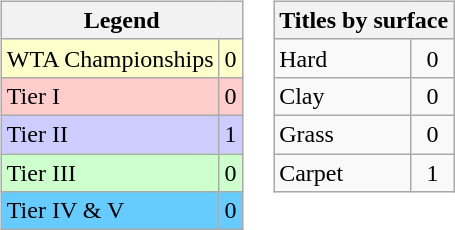<table>
<tr valign=top>
<td><br><table class=wikitable>
<tr>
<th colspan=2>Legend</th>
</tr>
<tr style="background:#ffc;">
<td>WTA Championships</td>
<td align="center">0</td>
</tr>
<tr style="background:#fcc;">
<td>Tier I</td>
<td align="center">0</td>
</tr>
<tr style="background:#ccf;">
<td>Tier II</td>
<td align="center">1</td>
</tr>
<tr style="background:#cfc;">
<td>Tier III</td>
<td align="center">0</td>
</tr>
<tr style="background:#6cf;">
<td>Tier IV & V</td>
<td align="center">0</td>
</tr>
</table>
</td>
<td><br><table class="wikitable">
<tr>
<th colspan=2>Titles by surface</th>
</tr>
<tr>
<td>Hard</td>
<td align="center">0</td>
</tr>
<tr>
<td>Clay</td>
<td align="center">0</td>
</tr>
<tr>
<td>Grass</td>
<td align="center">0</td>
</tr>
<tr>
<td>Carpet</td>
<td align="center">1</td>
</tr>
</table>
</td>
</tr>
</table>
